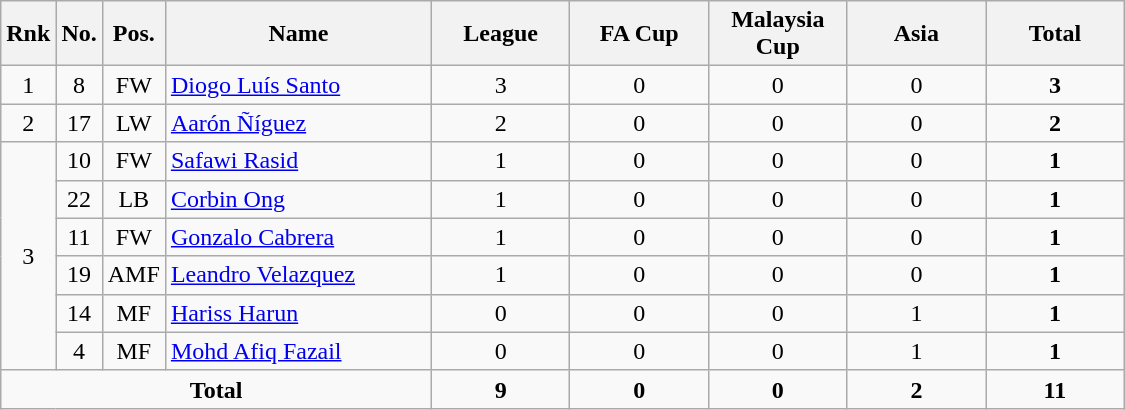<table class="wikitable" style="text-align:center">
<tr>
<th>Rnk</th>
<th>No.</th>
<th>Pos.</th>
<th width=170>Name</th>
<th style="width:85px;">League</th>
<th style="width:85px;">FA Cup</th>
<th style="width:85px;">Malaysia Cup</th>
<th style="width:85px;">Asia</th>
<th style="width:85px;">Total</th>
</tr>
<tr>
<td>1</td>
<td>8</td>
<td>FW</td>
<td align=left> <a href='#'>Diogo Luís Santo</a></td>
<td>3</td>
<td>0</td>
<td>0</td>
<td>0</td>
<td><strong>3</strong></td>
</tr>
<tr>
<td>2</td>
<td>17</td>
<td>LW</td>
<td align=left> <a href='#'>Aarón Ñíguez</a></td>
<td>2</td>
<td>0</td>
<td>0</td>
<td>0</td>
<td><strong>2</strong></td>
</tr>
<tr>
<td rowspan=6>3</td>
<td>10</td>
<td>FW</td>
<td align=left> <a href='#'>Safawi Rasid</a></td>
<td>1</td>
<td>0</td>
<td>0</td>
<td>0</td>
<td><strong>1</strong></td>
</tr>
<tr>
<td>22</td>
<td>LB</td>
<td align=left>  <a href='#'>Corbin Ong</a></td>
<td>1</td>
<td>0</td>
<td>0</td>
<td>0</td>
<td><strong>1</strong></td>
</tr>
<tr>
<td>11</td>
<td>FW</td>
<td align=left>  <a href='#'>Gonzalo Cabrera</a></td>
<td>1</td>
<td>0</td>
<td>0</td>
<td>0</td>
<td><strong>1</strong></td>
</tr>
<tr>
<td>19</td>
<td>AMF</td>
<td align=left> <a href='#'>Leandro Velazquez</a></td>
<td>1</td>
<td>0</td>
<td>0</td>
<td>0</td>
<td><strong>1</strong></td>
</tr>
<tr>
<td>14</td>
<td>MF</td>
<td align=left> <a href='#'>Hariss Harun</a></td>
<td>0</td>
<td>0</td>
<td>0</td>
<td>1</td>
<td><strong>1</strong></td>
</tr>
<tr>
<td>4</td>
<td>MF</td>
<td align=left> <a href='#'>Mohd Afiq Fazail</a></td>
<td>0</td>
<td>0</td>
<td>0</td>
<td>1</td>
<td><strong>1</strong></td>
</tr>
<tr class="sortbottom">
<td colspan=4><strong>Total</strong></td>
<td><strong>9</strong></td>
<td><strong>0</strong></td>
<td><strong>0</strong></td>
<td><strong>2</strong></td>
<td><strong>11</strong></td>
</tr>
</table>
